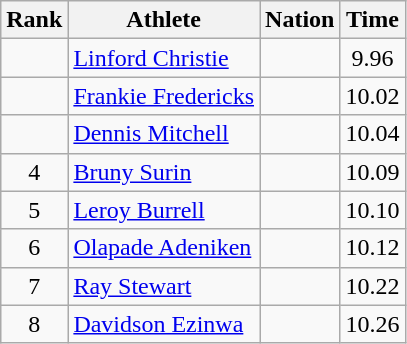<table class="wikitable sortable" style="text-align:center">
<tr>
<th>Rank</th>
<th>Athlete</th>
<th>Nation</th>
<th>Time</th>
</tr>
<tr>
<td></td>
<td align=left><a href='#'>Linford Christie</a></td>
<td align=left></td>
<td>9.96</td>
</tr>
<tr>
<td></td>
<td align=left><a href='#'>Frankie Fredericks</a></td>
<td align=left></td>
<td>10.02</td>
</tr>
<tr>
<td></td>
<td align=left><a href='#'>Dennis Mitchell</a></td>
<td align=left></td>
<td>10.04</td>
</tr>
<tr>
<td>4</td>
<td align=left><a href='#'>Bruny Surin</a></td>
<td align=left></td>
<td>10.09</td>
</tr>
<tr>
<td>5</td>
<td align=left><a href='#'>Leroy Burrell</a></td>
<td align=left></td>
<td>10.10</td>
</tr>
<tr>
<td>6</td>
<td align=left><a href='#'>Olapade Adeniken</a></td>
<td align=left></td>
<td>10.12</td>
</tr>
<tr>
<td>7</td>
<td align=left><a href='#'>Ray Stewart</a></td>
<td align=left></td>
<td>10.22</td>
</tr>
<tr>
<td>8</td>
<td align=left><a href='#'>Davidson Ezinwa</a></td>
<td align=left></td>
<td>10.26</td>
</tr>
</table>
